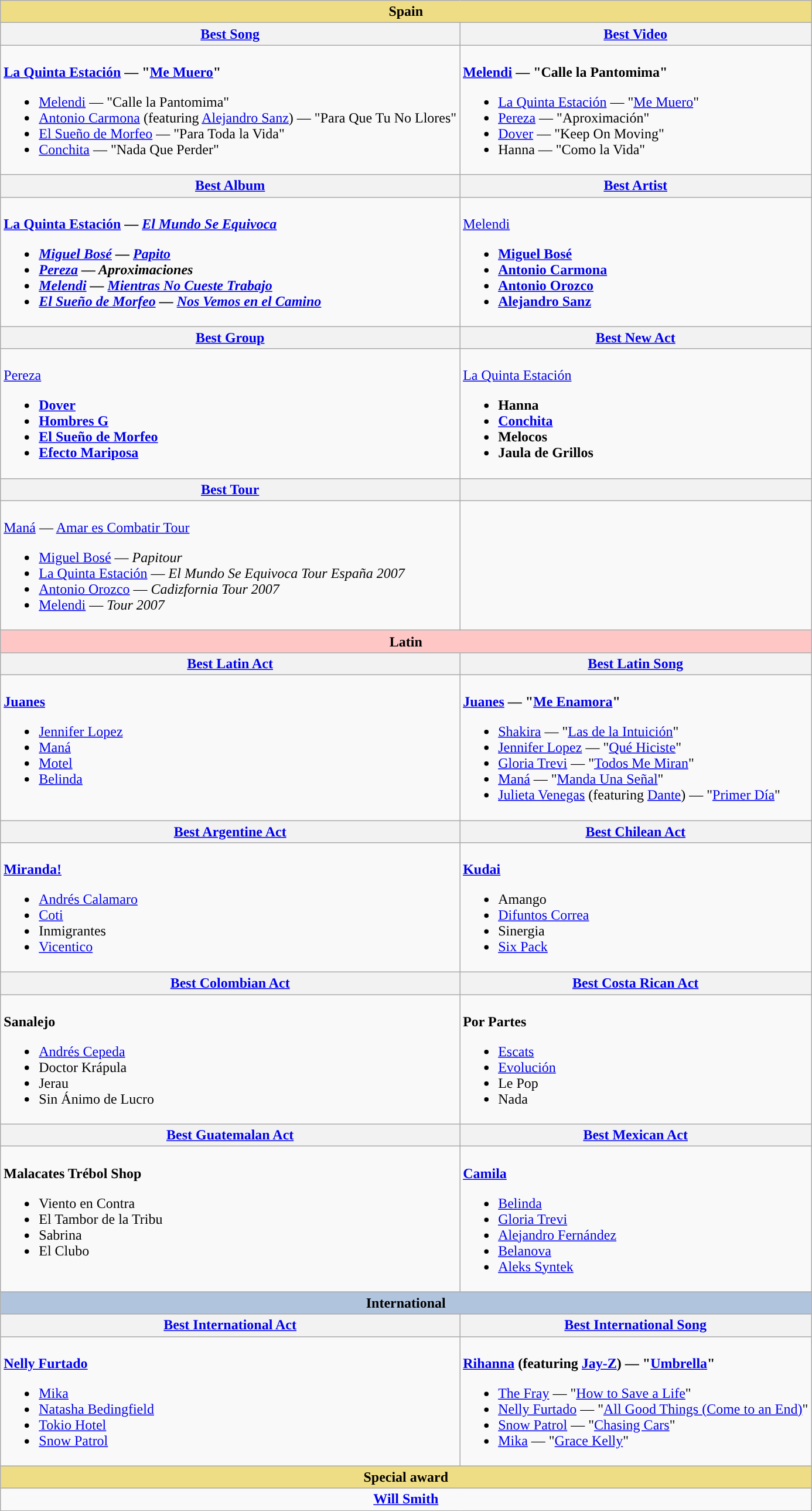<table class=wikitable style="width=100%">
<tr>
<td colspan=2 align=center style="background:#EEDD85;"><strong>Spain</strong></td>
</tr>
<tr>
<th style="width=50%"><a href='#'>Best Song</a></th>
<th style="width=50%"><a href='#'>Best Video</a></th>
</tr>
<tr>
<td valign="top"><br><strong><a href='#'>La Quinta Estación</a> — "<a href='#'>Me Muero</a>"</strong><ul><li><a href='#'>Melendi</a> — "Calle la Pantomima"</li><li><a href='#'>Antonio Carmona</a> (featuring <a href='#'>Alejandro Sanz</a>) — "Para Que Tu No Llores"</li><li><a href='#'>El Sueño de Morfeo</a> — "Para Toda la Vida"</li><li><a href='#'>Conchita</a> — "Nada Que Perder"</li></ul></td>
<td valign="top"><br><strong><a href='#'>Melendi</a> — "Calle la Pantomima"</strong><ul><li><a href='#'>La Quinta Estación</a> — "<a href='#'>Me Muero</a>"</li><li><a href='#'>Pereza</a> — "Aproximación"</li><li><a href='#'>Dover</a> — "Keep On Moving"</li><li>Hanna — "Como la Vida"</li></ul></td>
</tr>
<tr>
<th style="width=50%"><a href='#'>Best Album</a></th>
<th style="width=50%"><a href='#'>Best Artist</a></th>
</tr>
<tr>
<td valign="top"><br><strong><a href='#'>La Quinta Estación</a> — <em><a href='#'>El Mundo Se Equivoca</a><strong><em><ul><li><a href='#'>Miguel Bosé</a> — </em><a href='#'>Papito</a><em></li><li><a href='#'>Pereza</a> — </em>Aproximaciones<em></li><li><a href='#'>Melendi</a> — </em><a href='#'>Mientras No Cueste Trabajo</a><em></li><li><a href='#'>El Sueño de Morfeo</a> — </em><a href='#'>Nos Vemos en el Camino</a><em></li></ul></td>
<td valign="top"><br></strong><a href='#'>Melendi</a><strong><ul><li><a href='#'>Miguel Bosé</a></li><li><a href='#'>Antonio Carmona</a></li><li><a href='#'>Antonio Orozco</a></li><li><a href='#'>Alejandro Sanz</a></li></ul></td>
</tr>
<tr>
<th style="width=50%"><a href='#'>Best Group</a></th>
<th style="width=50%"><a href='#'>Best New Act</a></th>
</tr>
<tr>
<td valign="top"><br></strong><a href='#'>Pereza</a><strong><ul><li><a href='#'>Dover</a></li><li><a href='#'>Hombres G</a></li><li><a href='#'>El Sueño de Morfeo</a></li><li><a href='#'>Efecto Mariposa</a></li></ul></td>
<td valign="top"><br></strong><a href='#'>La Quinta Estación</a><strong><ul><li>Hanna</li><li><a href='#'>Conchita</a></li><li>Melocos</li><li>Jaula de Grillos</li></ul></td>
</tr>
<tr>
<th style="width=50%"><a href='#'>Best Tour</a></th>
<th style="width=50%"></th>
</tr>
<tr>
<td valign="top"><br></strong><a href='#'>Maná</a> — </em><a href='#'>Amar es Combatir Tour</a></em></strong><ul><li><a href='#'>Miguel Bosé</a> — <em>Papitour</em></li><li><a href='#'>La Quinta Estación</a> — <em>El Mundo Se Equivoca Tour España 2007</em></li><li><a href='#'>Antonio Orozco</a> — <em>Cadizfornia Tour 2007</em></li><li><a href='#'>Melendi</a> — <em>Tour 2007</em></li></ul></td>
<td valign="top"></td>
</tr>
<tr>
<td colspan=2 align=center style="background:#ffc6c6;"><strong>Latin</strong></td>
</tr>
<tr>
<th style="width=50%"><a href='#'>Best Latin Act</a></th>
<th style="width=50%"><a href='#'>Best Latin Song</a></th>
</tr>
<tr>
<td valign="top"><br><strong><a href='#'>Juanes</a></strong><ul><li><a href='#'>Jennifer Lopez</a></li><li><a href='#'>Maná</a></li><li><a href='#'>Motel</a></li><li><a href='#'>Belinda</a></li></ul></td>
<td valign="top"><br><strong><a href='#'>Juanes</a> — "<a href='#'>Me Enamora</a>"</strong><ul><li><a href='#'>Shakira</a> — "<a href='#'>Las de la Intuición</a>"</li><li><a href='#'>Jennifer Lopez</a> — "<a href='#'>Qué Hiciste</a>"</li><li><a href='#'>Gloria Trevi</a> — "<a href='#'>Todos Me Miran</a>"</li><li><a href='#'>Maná</a> — "<a href='#'>Manda Una Señal</a>"</li><li><a href='#'>Julieta Venegas</a> (featuring <a href='#'>Dante</a>) — "<a href='#'>Primer Día</a>"</li></ul></td>
</tr>
<tr>
<th style="width=50%"><a href='#'>Best Argentine Act</a></th>
<th style="width=50%"><a href='#'>Best Chilean Act</a></th>
</tr>
<tr>
<td valign="top"><br><strong><a href='#'>Miranda!</a></strong><ul><li><a href='#'>Andrés Calamaro</a></li><li><a href='#'>Coti</a></li><li>Inmigrantes</li><li><a href='#'>Vicentico</a></li></ul></td>
<td valign="top"><br><strong><a href='#'>Kudai</a></strong><ul><li>Amango</li><li><a href='#'>Difuntos Correa</a></li><li>Sinergia</li><li><a href='#'>Six Pack</a></li></ul></td>
</tr>
<tr>
<th style="width=50%"><a href='#'>Best Colombian Act</a></th>
<th style="width=50%"><a href='#'>Best Costa Rican Act</a></th>
</tr>
<tr>
<td valign="top"><br><strong>Sanalejo</strong><ul><li><a href='#'>Andrés Cepeda</a></li><li>Doctor Krápula</li><li>Jerau</li><li>Sin Ánimo de Lucro</li></ul></td>
<td valign="top"><br><strong>Por Partes</strong><ul><li><a href='#'>Escats</a></li><li><a href='#'>Evolución</a></li><li>Le Pop</li><li>Nada</li></ul></td>
</tr>
<tr>
<th style="width=50%"><a href='#'>Best Guatemalan Act</a></th>
<th style="width=50%"><a href='#'>Best Mexican Act</a></th>
</tr>
<tr>
<td valign="top"><br><strong>Malacates Trébol Shop</strong><ul><li>Viento en Contra</li><li>El Tambor de la Tribu</li><li>Sabrina</li><li>El Clubo</li></ul></td>
<td valign="top"><br><strong><a href='#'>Camila</a></strong><ul><li><a href='#'>Belinda</a></li><li><a href='#'>Gloria Trevi</a></li><li><a href='#'>Alejandro Fernández</a></li><li><a href='#'>Belanova</a></li><li><a href='#'>Aleks Syntek</a></li></ul></td>
</tr>
<tr>
<td colspan=2 align=center style="background:#B0C4DE;"><strong>International</strong></td>
</tr>
<tr>
<th style="width=50%"><a href='#'>Best International Act</a></th>
<th style="width=50%"><a href='#'>Best International Song</a></th>
</tr>
<tr>
<td valign="top"><br><strong><a href='#'>Nelly Furtado</a></strong><ul><li><a href='#'>Mika</a></li><li><a href='#'>Natasha Bedingfield</a></li><li><a href='#'>Tokio Hotel</a></li><li><a href='#'>Snow Patrol</a></li></ul></td>
<td valign="top"><br><strong><a href='#'>Rihanna</a> (featuring <a href='#'>Jay-Z</a>) — "<a href='#'>Umbrella</a>"</strong><ul><li><a href='#'>The Fray</a> — "<a href='#'>How to Save a Life</a>"</li><li><a href='#'>Nelly Furtado</a> — "<a href='#'>All Good Things (Come to an End)</a>"</li><li><a href='#'>Snow Patrol</a> — "<a href='#'>Chasing Cars</a>"</li><li><a href='#'>Mika</a> — "<a href='#'>Grace Kelly</a>"</li></ul></td>
</tr>
<tr>
<td colspan=2 align=center style="background:#EEDD85;"><strong>Special award</strong></td>
</tr>
<tr>
<td colspan=2 align=center><strong><a href='#'>Will Smith</a></strong></td>
</tr>
</table>
